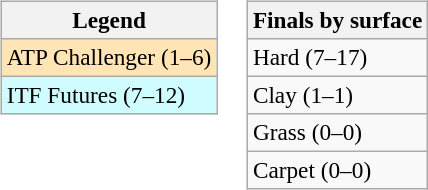<table>
<tr valign=top>
<td><br><table class=wikitable style=font-size:97%>
<tr>
<th>Legend</th>
</tr>
<tr bgcolor=moccasin>
<td>ATP Challenger (1–6)</td>
</tr>
<tr bgcolor=cffcff>
<td>ITF Futures (7–12)</td>
</tr>
</table>
</td>
<td><br><table class=wikitable style=font-size:97%>
<tr>
<th>Finals by surface</th>
</tr>
<tr>
<td>Hard (7–17)</td>
</tr>
<tr>
<td>Clay (1–1)</td>
</tr>
<tr>
<td>Grass (0–0)</td>
</tr>
<tr>
<td>Carpet (0–0)</td>
</tr>
</table>
</td>
</tr>
</table>
